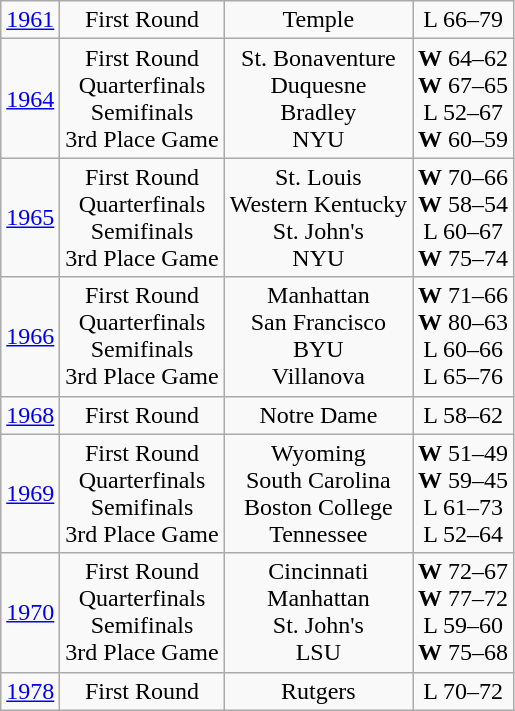<table class="wikitable">
<tr align="center">
<td><a href='#'>1961</a></td>
<td>First Round</td>
<td>Temple</td>
<td>L 66–79</td>
</tr>
<tr align="center">
<td><a href='#'>1964</a></td>
<td>First Round<br>Quarterfinals<br>Semifinals<br>3rd Place Game</td>
<td>St. Bonaventure<br>Duquesne<br>Bradley<br>NYU</td>
<td><strong>W</strong> 64–62<br><strong>W</strong> 67–65<br>L 52–67<br><strong>W</strong> 60–59</td>
</tr>
<tr align="center">
<td><a href='#'>1965</a></td>
<td>First Round<br>Quarterfinals<br>Semifinals<br>3rd Place Game</td>
<td>St. Louis<br>Western Kentucky<br>St. John's<br>NYU</td>
<td><strong>W</strong> 70–66<br><strong>W</strong> 58–54<br>L 60–67<br><strong>W</strong> 75–74</td>
</tr>
<tr align="center">
<td><a href='#'>1966</a></td>
<td>First Round<br>Quarterfinals<br>Semifinals<br>3rd Place Game</td>
<td>Manhattan<br>San Francisco<br>BYU<br>Villanova</td>
<td><strong>W</strong> 71–66<br><strong>W</strong> 80–63<br>L 60–66<br>L 65–76</td>
</tr>
<tr align="center">
<td><a href='#'>1968</a></td>
<td>First Round</td>
<td>Notre Dame</td>
<td>L 58–62</td>
</tr>
<tr align="center">
<td><a href='#'>1969</a></td>
<td>First Round<br>Quarterfinals<br>Semifinals<br>3rd Place Game</td>
<td>Wyoming<br>South Carolina<br>Boston College<br>Tennessee</td>
<td><strong>W</strong> 51–49<br><strong>W</strong> 59–45<br>L 61–73<br>L 52–64</td>
</tr>
<tr align="center">
<td><a href='#'>1970</a></td>
<td>First Round<br>Quarterfinals<br>Semifinals<br>3rd Place Game</td>
<td>Cincinnati<br>Manhattan<br>St. John's<br>LSU</td>
<td><strong>W</strong> 72–67<br><strong>W</strong> 77–72<br>L 59–60<br><strong>W</strong> 75–68</td>
</tr>
<tr align="center">
<td><a href='#'>1978</a></td>
<td>First Round</td>
<td>Rutgers</td>
<td>L 70–72</td>
</tr>
</table>
